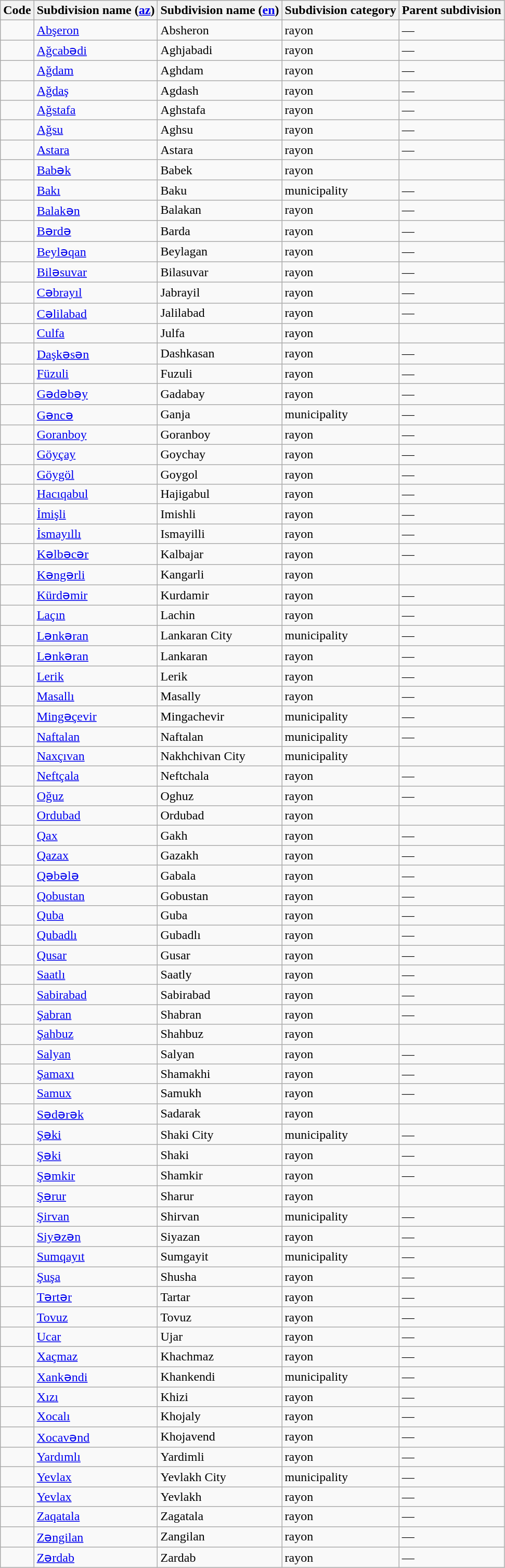<table class="wikitable sortable">
<tr>
<th>Code</th>
<th>Subdivision name (<a href='#'>az</a>)</th>
<th>Subdivision name (<a href='#'>en</a>)</th>
<th>Subdivision category</th>
<th>Parent subdivision</th>
</tr>
<tr>
<td></td>
<td><a href='#'>Abşeron</a></td>
<td>Absheron</td>
<td>rayon</td>
<td>—</td>
</tr>
<tr>
<td></td>
<td><a href='#'>Ağcabədi</a></td>
<td>Aghjabadi</td>
<td>rayon</td>
<td>—</td>
</tr>
<tr>
<td></td>
<td><a href='#'>Ağdam</a></td>
<td>Aghdam</td>
<td>rayon</td>
<td>—</td>
</tr>
<tr>
<td></td>
<td><a href='#'>Ağdaş</a></td>
<td>Agdash</td>
<td>rayon</td>
<td>—</td>
</tr>
<tr>
<td></td>
<td><a href='#'>Ağstafa</a></td>
<td>Aghstafa</td>
<td>rayon</td>
<td>—</td>
</tr>
<tr>
<td></td>
<td><a href='#'>Ağsu</a></td>
<td>Aghsu</td>
<td>rayon</td>
<td>—</td>
</tr>
<tr>
<td></td>
<td><a href='#'>Astara</a></td>
<td>Astara</td>
<td>rayon</td>
<td>—</td>
</tr>
<tr>
<td></td>
<td><a href='#'>Babək</a></td>
<td>Babek</td>
<td>rayon</td>
<td><a href='#'></a></td>
</tr>
<tr>
<td></td>
<td><a href='#'>Bakı</a></td>
<td>Baku</td>
<td>municipality</td>
<td>—</td>
</tr>
<tr>
<td></td>
<td><a href='#'>Balakən</a></td>
<td>Balakan</td>
<td>rayon</td>
<td>—</td>
</tr>
<tr>
<td></td>
<td><a href='#'>Bərdə</a></td>
<td>Barda</td>
<td>rayon</td>
<td>—</td>
</tr>
<tr>
<td></td>
<td><a href='#'>Beyləqan</a></td>
<td>Beylagan</td>
<td>rayon</td>
<td>—</td>
</tr>
<tr>
<td></td>
<td><a href='#'>Biləsuvar</a></td>
<td>Bilasuvar</td>
<td>rayon</td>
<td>—</td>
</tr>
<tr>
<td></td>
<td><a href='#'>Cəbrayıl</a></td>
<td>Jabrayil</td>
<td>rayon</td>
<td>—</td>
</tr>
<tr>
<td></td>
<td><a href='#'>Cəlilabad</a></td>
<td>Jalilabad</td>
<td>rayon</td>
<td>—</td>
</tr>
<tr>
<td></td>
<td><a href='#'>Culfa</a></td>
<td>Julfa</td>
<td>rayon</td>
<td><a href='#'></a></td>
</tr>
<tr>
<td></td>
<td><a href='#'>Daşkəsən</a></td>
<td>Dashkasan</td>
<td>rayon</td>
<td>—</td>
</tr>
<tr>
<td></td>
<td><a href='#'>Füzuli</a></td>
<td>Fuzuli</td>
<td>rayon</td>
<td>—</td>
</tr>
<tr>
<td></td>
<td><a href='#'>Gədəbəy</a></td>
<td>Gadabay</td>
<td>rayon</td>
<td>—</td>
</tr>
<tr>
<td></td>
<td><a href='#'>Gəncə</a></td>
<td>Ganja</td>
<td>municipality</td>
<td>—</td>
</tr>
<tr>
<td></td>
<td><a href='#'>Goranboy</a></td>
<td>Goranboy</td>
<td>rayon</td>
<td>—</td>
</tr>
<tr>
<td></td>
<td><a href='#'>Göyçay</a></td>
<td>Goychay</td>
<td>rayon</td>
<td>—</td>
</tr>
<tr>
<td></td>
<td><a href='#'>Göygöl</a></td>
<td>Goygol</td>
<td>rayon</td>
<td>—</td>
</tr>
<tr>
<td></td>
<td><a href='#'>Hacıqabul</a></td>
<td>Hajigabul</td>
<td>rayon</td>
<td>—</td>
</tr>
<tr>
<td></td>
<td><a href='#'>İmişli</a></td>
<td>Imishli</td>
<td>rayon</td>
<td>—</td>
</tr>
<tr>
<td></td>
<td><a href='#'>İsmayıllı</a></td>
<td>Ismayilli</td>
<td>rayon</td>
<td>—</td>
</tr>
<tr>
<td></td>
<td><a href='#'>Kəlbəcər</a></td>
<td>Kalbajar</td>
<td>rayon</td>
<td>—</td>
</tr>
<tr>
<td></td>
<td><a href='#'>Kǝngǝrli</a></td>
<td>Kangarli</td>
<td>rayon</td>
<td><a href='#'></a></td>
</tr>
<tr>
<td></td>
<td><a href='#'>Kürdəmir</a></td>
<td>Kurdamir</td>
<td>rayon</td>
<td>—</td>
</tr>
<tr>
<td></td>
<td><a href='#'>Laçın</a></td>
<td>Lachin</td>
<td>rayon</td>
<td>—</td>
</tr>
<tr>
<td></td>
<td><a href='#'>Lənkəran</a></td>
<td>Lankaran City</td>
<td>municipality</td>
<td>—</td>
</tr>
<tr>
<td></td>
<td><a href='#'>Lənkəran</a></td>
<td>Lankaran</td>
<td>rayon</td>
<td>—</td>
</tr>
<tr>
<td></td>
<td><a href='#'>Lerik</a></td>
<td>Lerik</td>
<td>rayon</td>
<td>—</td>
</tr>
<tr>
<td></td>
<td><a href='#'>Masallı</a></td>
<td>Masally</td>
<td>rayon</td>
<td>—</td>
</tr>
<tr>
<td></td>
<td><a href='#'>Mingəçevir</a></td>
<td>Mingachevir</td>
<td>municipality</td>
<td>—</td>
</tr>
<tr>
<td></td>
<td><a href='#'>Naftalan</a></td>
<td>Naftalan</td>
<td>municipality</td>
<td>—</td>
</tr>
<tr>
<td></td>
<td><a href='#'>Naxçıvan</a></td>
<td>Nakhchivan City</td>
<td>municipality</td>
<td><a href='#'></a></td>
</tr>
<tr>
<td></td>
<td><a href='#'>Neftçala</a></td>
<td>Neftchala</td>
<td>rayon</td>
<td>—</td>
</tr>
<tr>
<td></td>
<td><a href='#'>Oğuz</a></td>
<td>Oghuz</td>
<td>rayon</td>
<td>—</td>
</tr>
<tr>
<td></td>
<td><a href='#'>Ordubad</a></td>
<td>Ordubad</td>
<td>rayon</td>
<td><a href='#'></a></td>
</tr>
<tr>
<td></td>
<td><a href='#'>Qax</a></td>
<td>Gakh</td>
<td>rayon</td>
<td>—</td>
</tr>
<tr>
<td></td>
<td><a href='#'>Qazax</a></td>
<td>Gazakh</td>
<td>rayon</td>
<td>—</td>
</tr>
<tr>
<td></td>
<td><a href='#'>Qəbələ</a></td>
<td>Gabala</td>
<td>rayon</td>
<td>—</td>
</tr>
<tr>
<td></td>
<td><a href='#'>Qobustan</a></td>
<td>Gobustan</td>
<td>rayon</td>
<td>—</td>
</tr>
<tr>
<td></td>
<td><a href='#'>Quba</a></td>
<td>Guba</td>
<td>rayon</td>
<td>—</td>
</tr>
<tr>
<td></td>
<td><a href='#'>Qubadlı</a></td>
<td>Gubadlı</td>
<td>rayon</td>
<td>—</td>
</tr>
<tr>
<td></td>
<td><a href='#'>Qusar</a></td>
<td>Gusar</td>
<td>rayon</td>
<td>—</td>
</tr>
<tr>
<td></td>
<td><a href='#'>Saatlı</a></td>
<td>Saatly</td>
<td>rayon</td>
<td>—</td>
</tr>
<tr>
<td></td>
<td><a href='#'>Sabirabad</a></td>
<td>Sabirabad</td>
<td>rayon</td>
<td>—</td>
</tr>
<tr>
<td></td>
<td><a href='#'>Şabran</a></td>
<td>Shabran</td>
<td>rayon</td>
<td>—</td>
</tr>
<tr>
<td></td>
<td><a href='#'>Şahbuz</a></td>
<td>Shahbuz</td>
<td>rayon</td>
<td><a href='#'></a></td>
</tr>
<tr>
<td></td>
<td><a href='#'>Salyan</a></td>
<td>Salyan</td>
<td>rayon</td>
<td>—</td>
</tr>
<tr>
<td></td>
<td><a href='#'>Şamaxı</a></td>
<td>Shamakhi</td>
<td>rayon</td>
<td>—</td>
</tr>
<tr>
<td></td>
<td><a href='#'>Samux</a></td>
<td>Samukh</td>
<td>rayon</td>
<td>—</td>
</tr>
<tr>
<td></td>
<td><a href='#'>Sədərək</a></td>
<td>Sadarak</td>
<td>rayon</td>
<td><a href='#'></a></td>
</tr>
<tr>
<td></td>
<td><a href='#'>Şəki</a></td>
<td>Shaki City</td>
<td>municipality</td>
<td>—</td>
</tr>
<tr>
<td></td>
<td><a href='#'>Şəki</a></td>
<td>Shaki</td>
<td>rayon</td>
<td>—</td>
</tr>
<tr>
<td></td>
<td><a href='#'>Şəmkir</a></td>
<td>Shamkir</td>
<td>rayon</td>
<td>—</td>
</tr>
<tr>
<td></td>
<td><a href='#'>Şərur</a></td>
<td>Sharur</td>
<td>rayon</td>
<td><a href='#'></a></td>
</tr>
<tr>
<td></td>
<td><a href='#'>Şirvan</a></td>
<td>Shirvan</td>
<td>municipality</td>
<td>—</td>
</tr>
<tr>
<td></td>
<td><a href='#'>Siyəzən</a></td>
<td>Siyazan</td>
<td>rayon</td>
<td>—</td>
</tr>
<tr>
<td></td>
<td><a href='#'>Sumqayıt</a></td>
<td>Sumgayit</td>
<td>municipality</td>
<td>—</td>
</tr>
<tr>
<td></td>
<td><a href='#'>Şuşa</a></td>
<td>Shusha</td>
<td>rayon</td>
<td>—</td>
</tr>
<tr>
<td></td>
<td><a href='#'>Tərtər</a></td>
<td>Tartar</td>
<td>rayon</td>
<td>—</td>
</tr>
<tr>
<td></td>
<td><a href='#'>Tovuz</a></td>
<td>Tovuz</td>
<td>rayon</td>
<td>—</td>
</tr>
<tr>
<td></td>
<td><a href='#'>Ucar</a></td>
<td>Ujar</td>
<td>rayon</td>
<td>—</td>
</tr>
<tr>
<td></td>
<td><a href='#'>Xaçmaz</a></td>
<td>Khachmaz</td>
<td>rayon</td>
<td>—</td>
</tr>
<tr>
<td></td>
<td><a href='#'>Xankəndi</a></td>
<td>Khankendi</td>
<td>municipality</td>
<td>—</td>
</tr>
<tr>
<td></td>
<td><a href='#'>Xızı</a></td>
<td>Khizi</td>
<td>rayon</td>
<td>—</td>
</tr>
<tr>
<td></td>
<td><a href='#'>Xocalı</a></td>
<td>Khojaly</td>
<td>rayon</td>
<td>—</td>
</tr>
<tr>
<td></td>
<td><a href='#'>Xocavənd</a></td>
<td>Khojavend</td>
<td>rayon</td>
<td>—</td>
</tr>
<tr>
<td></td>
<td><a href='#'>Yardımlı</a></td>
<td>Yardimli</td>
<td>rayon</td>
<td>—</td>
</tr>
<tr>
<td></td>
<td><a href='#'>Yevlax</a></td>
<td>Yevlakh City</td>
<td>municipality</td>
<td>—</td>
</tr>
<tr>
<td></td>
<td><a href='#'>Yevlax</a></td>
<td>Yevlakh</td>
<td>rayon</td>
<td>—</td>
</tr>
<tr>
<td></td>
<td><a href='#'>Zaqatala</a></td>
<td>Zagatala</td>
<td>rayon</td>
<td>—</td>
</tr>
<tr>
<td></td>
<td><a href='#'>Zəngilan</a></td>
<td>Zangilan</td>
<td>rayon</td>
<td>—</td>
</tr>
<tr>
<td></td>
<td><a href='#'>Zərdab</a></td>
<td>Zardab</td>
<td>rayon</td>
<td>—</td>
</tr>
</table>
